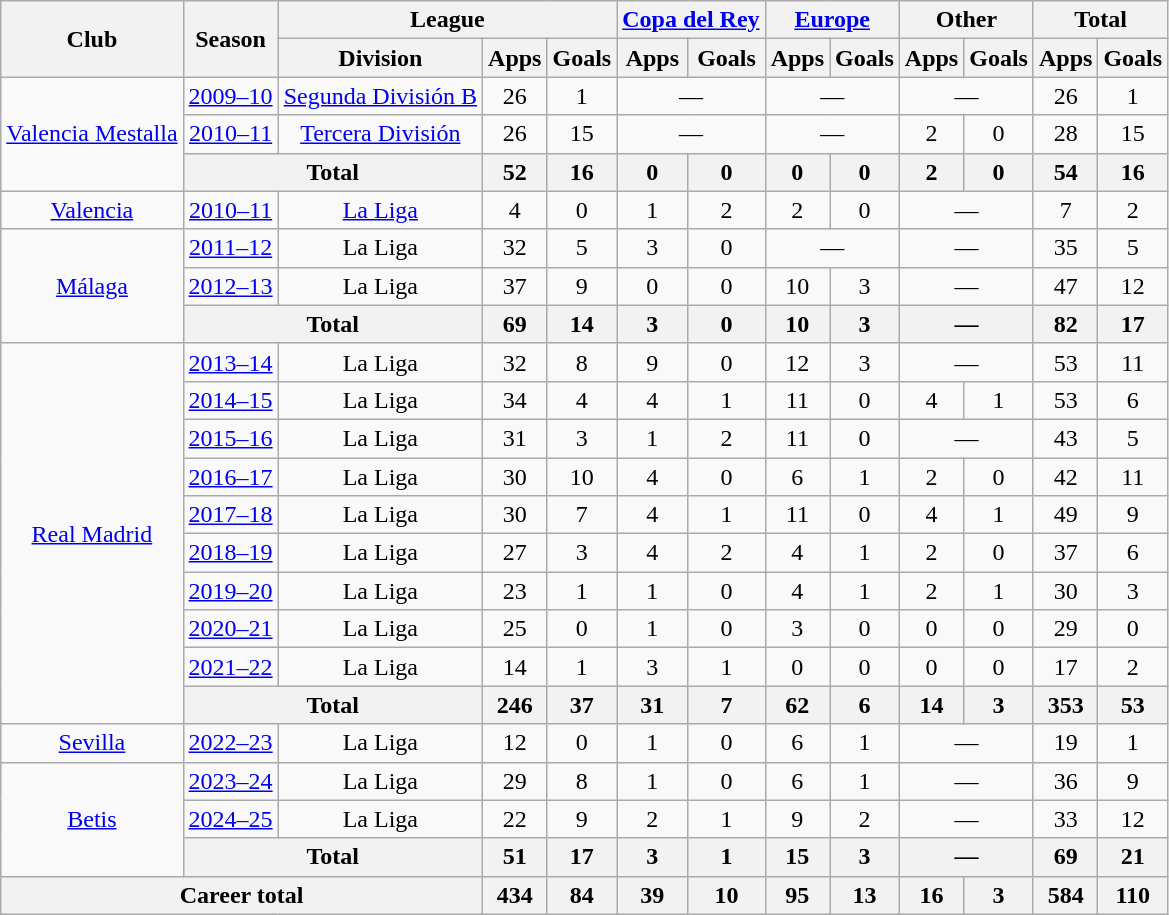<table class="wikitable" style="text-align:center">
<tr>
<th rowspan="2">Club</th>
<th rowspan="2">Season</th>
<th colspan="3">League</th>
<th colspan="2"><a href='#'>Copa del Rey</a></th>
<th colspan="2"><a href='#'>Europe</a></th>
<th colspan="2">Other</th>
<th colspan="2">Total</th>
</tr>
<tr>
<th>Division</th>
<th>Apps</th>
<th>Goals</th>
<th>Apps</th>
<th>Goals</th>
<th>Apps</th>
<th>Goals</th>
<th>Apps</th>
<th>Goals</th>
<th>Apps</th>
<th>Goals</th>
</tr>
<tr>
<td rowspan="3"><a href='#'>Valencia Mestalla</a></td>
<td><a href='#'>2009–10</a></td>
<td><a href='#'>Segunda División B</a></td>
<td>26</td>
<td>1</td>
<td colspan="2">—</td>
<td colspan="2">—</td>
<td colspan="2">—</td>
<td>26</td>
<td>1</td>
</tr>
<tr>
<td><a href='#'>2010–11</a></td>
<td><a href='#'>Tercera División</a></td>
<td>26</td>
<td>15</td>
<td colspan="2">—</td>
<td colspan="2">—</td>
<td>2</td>
<td>0</td>
<td>28</td>
<td>15</td>
</tr>
<tr>
<th colspan="2">Total</th>
<th>52</th>
<th>16</th>
<th>0</th>
<th>0</th>
<th>0</th>
<th>0</th>
<th>2</th>
<th>0</th>
<th>54</th>
<th>16</th>
</tr>
<tr>
<td><a href='#'>Valencia</a></td>
<td><a href='#'>2010–11</a></td>
<td><a href='#'>La Liga</a></td>
<td>4</td>
<td>0</td>
<td>1</td>
<td>2</td>
<td>2</td>
<td>0</td>
<td colspan="2">—</td>
<td>7</td>
<td>2</td>
</tr>
<tr>
<td rowspan="3"><a href='#'>Málaga</a></td>
<td><a href='#'>2011–12</a></td>
<td>La Liga</td>
<td>32</td>
<td>5</td>
<td>3</td>
<td>0</td>
<td colspan="2">—</td>
<td colspan="2">—</td>
<td>35</td>
<td>5</td>
</tr>
<tr>
<td><a href='#'>2012–13</a></td>
<td>La Liga</td>
<td>37</td>
<td>9</td>
<td>0</td>
<td>0</td>
<td>10</td>
<td>3</td>
<td colspan="2">—</td>
<td>47</td>
<td>12</td>
</tr>
<tr>
<th colspan="2">Total</th>
<th>69</th>
<th>14</th>
<th>3</th>
<th>0</th>
<th>10</th>
<th>3</th>
<th colspan="2">—</th>
<th>82</th>
<th>17</th>
</tr>
<tr>
<td rowspan="10"><a href='#'>Real Madrid</a></td>
<td><a href='#'>2013–14</a></td>
<td>La Liga</td>
<td>32</td>
<td>8</td>
<td>9</td>
<td>0</td>
<td>12</td>
<td>3</td>
<td colspan="2">—</td>
<td>53</td>
<td>11</td>
</tr>
<tr>
<td><a href='#'>2014–15</a></td>
<td>La Liga</td>
<td>34</td>
<td>4</td>
<td>4</td>
<td>1</td>
<td>11</td>
<td>0</td>
<td>4</td>
<td>1</td>
<td>53</td>
<td>6</td>
</tr>
<tr>
<td><a href='#'>2015–16</a></td>
<td>La Liga</td>
<td>31</td>
<td>3</td>
<td>1</td>
<td>2</td>
<td>11</td>
<td>0</td>
<td colspan="2">—</td>
<td>43</td>
<td>5</td>
</tr>
<tr>
<td><a href='#'>2016–17</a></td>
<td>La Liga</td>
<td>30</td>
<td>10</td>
<td>4</td>
<td>0</td>
<td>6</td>
<td>1</td>
<td>2</td>
<td>0</td>
<td>42</td>
<td>11</td>
</tr>
<tr>
<td><a href='#'>2017–18</a></td>
<td>La Liga</td>
<td>30</td>
<td>7</td>
<td>4</td>
<td>1</td>
<td>11</td>
<td>0</td>
<td>4</td>
<td>1</td>
<td>49</td>
<td>9</td>
</tr>
<tr>
<td><a href='#'>2018–19</a></td>
<td>La Liga</td>
<td>27</td>
<td>3</td>
<td>4</td>
<td>2</td>
<td>4</td>
<td>1</td>
<td>2</td>
<td>0</td>
<td>37</td>
<td>6</td>
</tr>
<tr>
<td><a href='#'>2019–20</a></td>
<td>La Liga</td>
<td>23</td>
<td>1</td>
<td>1</td>
<td>0</td>
<td>4</td>
<td>1</td>
<td>2</td>
<td>1</td>
<td>30</td>
<td>3</td>
</tr>
<tr>
<td><a href='#'>2020–21</a></td>
<td>La Liga</td>
<td>25</td>
<td>0</td>
<td>1</td>
<td>0</td>
<td>3</td>
<td>0</td>
<td>0</td>
<td>0</td>
<td>29</td>
<td>0</td>
</tr>
<tr>
<td><a href='#'>2021–22</a></td>
<td>La Liga</td>
<td>14</td>
<td>1</td>
<td>3</td>
<td>1</td>
<td>0</td>
<td>0</td>
<td>0</td>
<td>0</td>
<td>17</td>
<td>2</td>
</tr>
<tr>
<th colspan="2">Total</th>
<th>246</th>
<th>37</th>
<th>31</th>
<th>7</th>
<th>62</th>
<th>6</th>
<th>14</th>
<th>3</th>
<th>353</th>
<th>53</th>
</tr>
<tr>
<td><a href='#'>Sevilla</a></td>
<td><a href='#'>2022–23</a></td>
<td>La Liga</td>
<td>12</td>
<td>0</td>
<td>1</td>
<td>0</td>
<td>6</td>
<td>1</td>
<td colspan="2">—</td>
<td>19</td>
<td>1</td>
</tr>
<tr>
<td rowspan="3"><a href='#'>Betis</a></td>
<td><a href='#'>2023–24</a></td>
<td>La Liga</td>
<td>29</td>
<td>8</td>
<td>1</td>
<td>0</td>
<td>6</td>
<td>1</td>
<td colspan="2">—</td>
<td>36</td>
<td>9</td>
</tr>
<tr>
<td><a href='#'>2024–25</a></td>
<td>La Liga</td>
<td>22</td>
<td>9</td>
<td>2</td>
<td>1</td>
<td>9</td>
<td>2</td>
<td colspan="2">—</td>
<td>33</td>
<td>12</td>
</tr>
<tr>
<th colspan="2">Total</th>
<th>51</th>
<th>17</th>
<th>3</th>
<th>1</th>
<th>15</th>
<th>3</th>
<th colspan="2">—</th>
<th>69</th>
<th>21</th>
</tr>
<tr>
<th colspan="3">Career total</th>
<th>434</th>
<th>84</th>
<th>39</th>
<th>10</th>
<th>95</th>
<th>13</th>
<th>16</th>
<th>3</th>
<th>584</th>
<th>110</th>
</tr>
</table>
